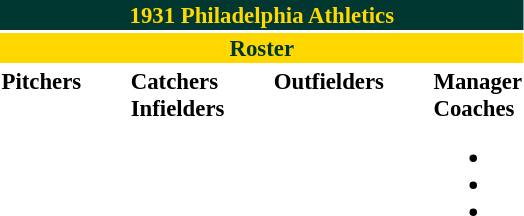<table class="toccolours" style="font-size: 95%;">
<tr>
<th colspan="10" style="background-color: #003831; color: #FFD800; text-align: center;">1931 Philadelphia Athletics</th>
</tr>
<tr>
<td colspan="10" style="background-color: #FFD800; color: #003831; text-align: center;"><strong>Roster</strong></td>
</tr>
<tr>
<td valign="top"><strong>Pitchers</strong><br>









</td>
<td width="25px"></td>
<td valign="top"><strong>Catchers</strong><br>


<strong>Infielders</strong>






</td>
<td width="25px"></td>
<td valign="top"><strong>Outfielders</strong><br>




</td>
<td width="25px"></td>
<td valign="top"><strong>Manager</strong><br>
<strong>Coaches</strong><ul><li></li><li></li><li></li></ul></td>
</tr>
</table>
